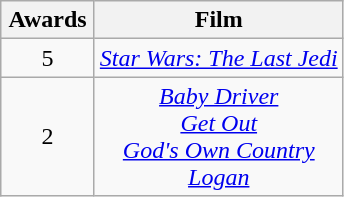<table class="wikitable" style="text-align:center;">
<tr>
<th scope="col" width="55">Awards</th>
<th scope="col">Film</th>
</tr>
<tr>
<td>5</td>
<td><em><a href='#'>Star Wars: The Last Jedi</a></em></td>
</tr>
<tr>
<td>2</td>
<td><em><a href='#'>Baby Driver</a></em> <br> <em><a href='#'>Get Out</a></em> <br> <em><a href='#'>God's Own Country</a></em> <br> <em><a href='#'>Logan</a></em></td>
</tr>
</table>
